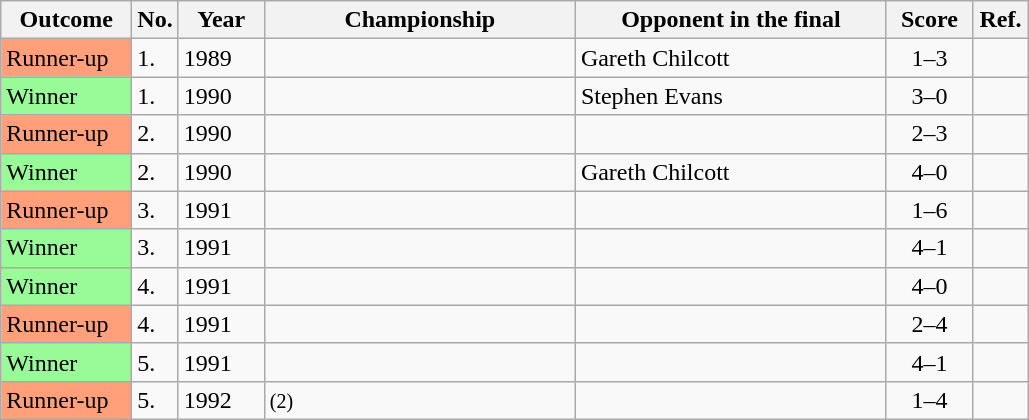<table class="wikitable sortable">
<tr>
<th scope="col" style="width:80px;">Outcome</th>
<th scope="col" style="width:20px;">No.</th>
<th scope="col" style="width:50px;">Year</th>
<th scope="col" style="width:200px;">Championship</th>
<th scope="col" style="width:200px;">Opponent in the final</th>
<th scope="col" style="width:50px;">Score</th>
<th style="width:30px;" class=unsortable>Ref.</th>
</tr>
<tr>
<td style="background:#ffa07a;">Runner-up</td>
<td>1.</td>
<td>1989</td>
<td></td>
<td> Gareth Chilcott</td>
<td style="text-align:center;">1–3</td>
<td style="text-align:center;"></td>
</tr>
<tr>
<td style="background:#98fb98;">Winner</td>
<td>1.</td>
<td>1990</td>
<td></td>
<td> Stephen Evans</td>
<td style="text-align:center;">3–0</td>
<td style="text-align:center;"></td>
</tr>
<tr>
<td style="background:#ffa07a;">Runner-up</td>
<td>2.</td>
<td>1990</td>
<td></td>
<td> </td>
<td style="text-align:center;">2–3</td>
<td style="text-align:center;"></td>
</tr>
<tr>
<td style="background:#98fb98;">Winner</td>
<td>2.</td>
<td>1990</td>
<td></td>
<td> Gareth Chilcott</td>
<td style="text-align:center;">4–0</td>
<td style="text-align:center;"></td>
</tr>
<tr>
<td style="background:#ffa07a;">Runner-up</td>
<td>3.</td>
<td>1991</td>
<td></td>
<td> </td>
<td style="text-align:center;">1–6</td>
<td style="text-align:center;"></td>
</tr>
<tr>
<td style="background:#98fb98;">Winner</td>
<td>3.</td>
<td>1991</td>
<td></td>
<td> </td>
<td style="text-align:center;">4–1</td>
<td style="text-align:center;"></td>
</tr>
<tr>
<td style="background:#98fb98;">Winner</td>
<td>4.</td>
<td>1991</td>
<td><a href='#'></a></td>
<td> </td>
<td style="text-align:center;">4–0</td>
<td style="text-align:center;"></td>
</tr>
<tr>
<td style="background:#ffa07a;">Runner-up</td>
<td>4.</td>
<td>1991</td>
<td></td>
<td> </td>
<td style="text-align:center;">2–4</td>
<td style="text-align:center;"></td>
</tr>
<tr>
<td style="background:#98fb98;">Winner</td>
<td>5.</td>
<td>1991</td>
<td></td>
<td> </td>
<td style="text-align:center;">4–1</td>
<td style="text-align:center;"></td>
</tr>
<tr>
<td style="background:#ffa07a;">Runner-up</td>
<td>5.</td>
<td>1992</td>
<td> <small>(2)</small></td>
<td> </td>
<td style="text-align:center;">1–4</td>
<td style="text-align:center;"></td>
</tr>
</table>
